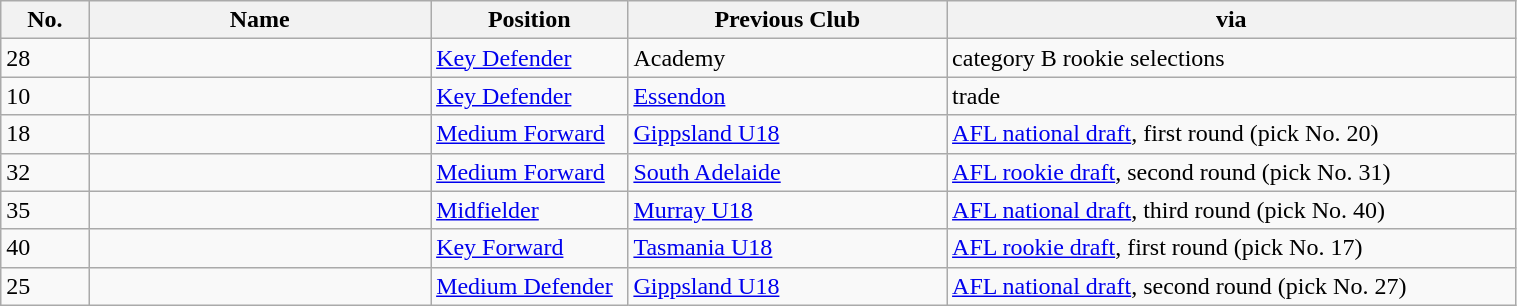<table class="wikitable sortable" style="width:80%;">
<tr>
<th width="1%">No.</th>
<th width="6%">Name</th>
<th width="2%">Position</th>
<th width="5%">Previous Club</th>
<th width="10%">via</th>
</tr>
<tr>
<td align="left">28</td>
<td></td>
<td><a href='#'>Key Defender</a></td>
<td>Academy</td>
<td>category B rookie selections</td>
</tr>
<tr>
<td>10</td>
<td></td>
<td><a href='#'>Key Defender</a></td>
<td><a href='#'>Essendon</a></td>
<td>trade</td>
</tr>
<tr>
<td>18</td>
<td></td>
<td><a href='#'>Medium Forward</a></td>
<td><a href='#'>Gippsland U18</a></td>
<td><a href='#'>AFL national draft</a>, first round (pick No. 20)</td>
</tr>
<tr>
<td>32</td>
<td></td>
<td><a href='#'>Medium Forward</a></td>
<td><a href='#'>South Adelaide</a></td>
<td><a href='#'>AFL rookie draft</a>, second round (pick No. 31)</td>
</tr>
<tr>
<td>35</td>
<td></td>
<td><a href='#'>Midfielder</a></td>
<td><a href='#'>Murray U18</a></td>
<td><a href='#'>AFL national draft</a>, third round (pick No. 40)</td>
</tr>
<tr>
<td>40</td>
<td></td>
<td><a href='#'>Key Forward</a></td>
<td><a href='#'>Tasmania U18</a></td>
<td><a href='#'>AFL rookie draft</a>, first round (pick No. 17)</td>
</tr>
<tr>
<td>25</td>
<td></td>
<td><a href='#'>Medium Defender</a></td>
<td><a href='#'>Gippsland U18</a></td>
<td><a href='#'>AFL national draft</a>, second round (pick No. 27)</td>
</tr>
</table>
